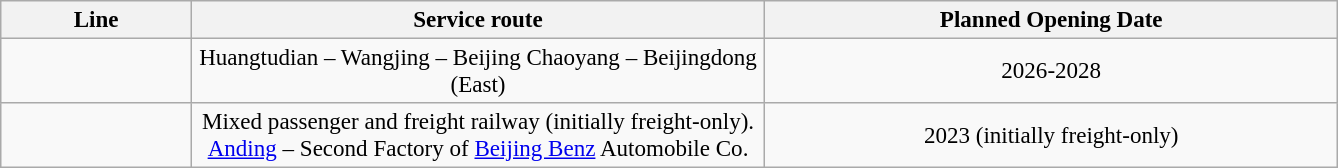<table class="wikitable sortable" style="cell-padding:1.5; font-size:96%; text-align:center;">
<tr>
<th data-sort-type="text"style="width:120px;">Line</th>
<th class="unsortable" style="width:375px; line-height:1.05">Service route</th>
<th class="sortable" style="width:375px; line-height:1.05">Planned Opening Date</th>
</tr>
<tr>
<td></td>
<td>Huangtudian – Wangjing – Beijing Chaoyang – Beijingdong (East)</td>
<td>2026-2028</td>
</tr>
<tr>
<td></td>
<td>Mixed passenger and freight railway (initially freight-only).<br><a href='#'>Anding</a> – Second Factory of <a href='#'>Beijing Benz</a> Automobile Co.</td>
<td>2023 (initially freight-only)</td>
</tr>
</table>
